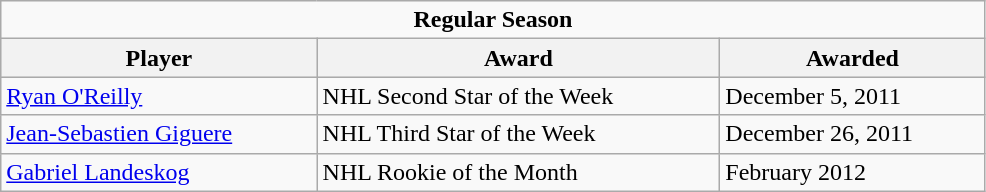<table class="wikitable" width="52%">
<tr>
<td colspan="10" align="center"><strong>Regular Season</strong></td>
</tr>
<tr align="center" bgcolor="#dddddd">
<th>Player</th>
<th>Award</th>
<th>Awarded</th>
</tr>
<tr>
<td><a href='#'>Ryan O'Reilly</a></td>
<td>NHL Second Star of the Week</td>
<td>December 5, 2011</td>
</tr>
<tr>
<td><a href='#'>Jean-Sebastien Giguere</a></td>
<td>NHL Third Star of the Week</td>
<td>December 26, 2011</td>
</tr>
<tr>
<td><a href='#'>Gabriel Landeskog</a></td>
<td>NHL Rookie of the Month</td>
<td>February 2012</td>
</tr>
</table>
